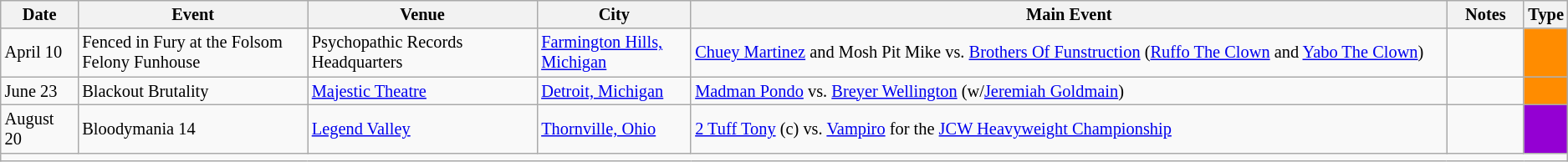<table class="sortable wikitable succession-box" style="font-size:85%;">
<tr>
<th scope="col" style="width:5%;">Date</th>
<th scope="col" style="width:15%;">Event</th>
<th scope="col" style="width:15%;">Venue</th>
<th scope="col" style="width:10%;">City</th>
<th scope="col" style="width:50%;">Main Event</th>
<th scope="col" style="width:10%;">Notes</th>
<th scope="col" style="width:1%;">Type</th>
</tr>
<tr>
<td>April 10</td>
<td>Fenced in Fury at the Folsom Felony Funhouse</td>
<td>Psychopathic Records Headquarters</td>
<td><a href='#'>Farmington Hills, Michigan</a></td>
<td><a href='#'>Chuey Martinez</a> and Mosh Pit Mike vs. <a href='#'>Brothers Of Funstruction</a> (<a href='#'>Ruffo The Clown</a> and <a href='#'>Yabo The Clown</a>)</td>
<td></td>
<td style="background: darkorange"></td>
</tr>
<tr>
<td>June 23</td>
<td>Blackout Brutality</td>
<td><a href='#'>Majestic Theatre</a></td>
<td><a href='#'>Detroit, Michigan</a></td>
<td><a href='#'>Madman Pondo</a> vs. <a href='#'>Breyer Wellington</a> (w/<a href='#'>Jeremiah Goldmain</a>)</td>
<td></td>
<td style="background: darkorange"></td>
</tr>
<tr>
<td>August 20</td>
<td>Bloodymania 14</td>
<td><a href='#'>Legend Valley</a></td>
<td><a href='#'>Thornville, Ohio</a></td>
<td><a href='#'>2 Tuff Tony</a> (c) vs. <a href='#'>Vampiro</a> for the <a href='#'>JCW Heavyweight Championship</a></td>
<td></td>
<td style="background: darkviolet"></td>
</tr>
<tr>
<td colspan="7"></td>
</tr>
</table>
